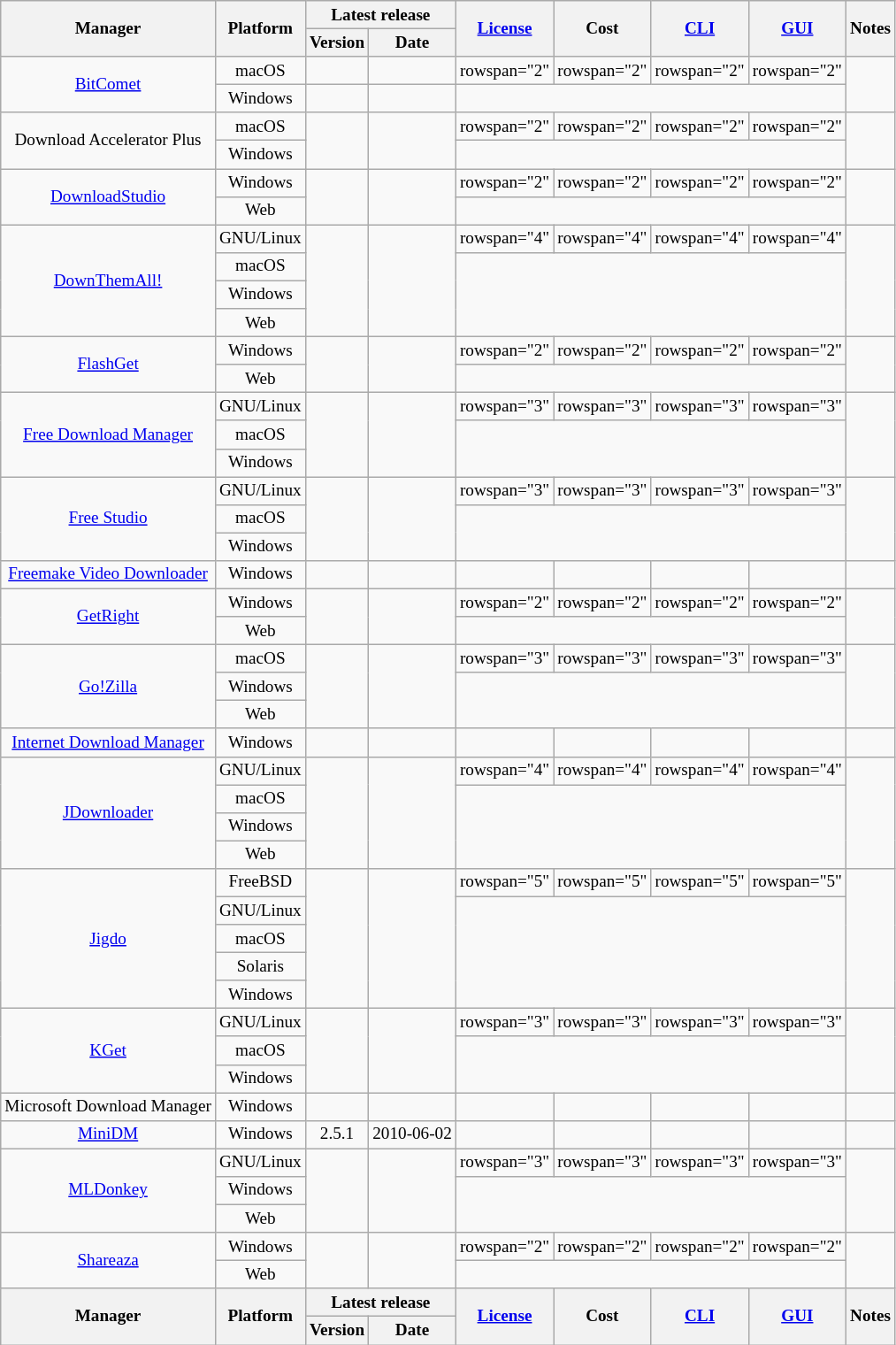<table style="font-size: 80%; text-align: center;" class="wikitable sortable">
<tr>
<th rowspan="2">Manager</th>
<th rowspan="2">Platform</th>
<th colspan="2">Latest release</th>
<th rowspan="2"><a href='#'>License</a></th>
<th rowspan="2">Cost</th>
<th rowspan="2"><a href='#'>CLI</a></th>
<th rowspan="2"><a href='#'>GUI</a></th>
<th rowspan="2">Notes</th>
</tr>
<tr>
<th>Version </th>
<th>Date </th>
</tr>
<tr>
<td rowspan="2" ><a href='#'>BitComet</a></td>
<td>macOS</td>
<td></td>
<td></td>
<td>rowspan="2" </td>
<td>rowspan="2" </td>
<td>rowspan="2" </td>
<td>rowspan="2" </td>
<td rowspan="2"></td>
</tr>
<tr>
<td>Windows</td>
<td></td>
<td></td>
</tr>
<tr>
<td rowspan="2" >Download Accelerator Plus</td>
<td>macOS</td>
<td rowspan="2"></td>
<td rowspan="2"></td>
<td>rowspan="2" </td>
<td>rowspan="2" </td>
<td>rowspan="2" </td>
<td>rowspan="2" </td>
<td rowspan="2"></td>
</tr>
<tr>
<td>Windows</td>
</tr>
<tr>
<td rowspan="2" ><a href='#'>DownloadStudio</a></td>
<td>Windows</td>
<td rowspan="2"></td>
<td rowspan="2"></td>
<td>rowspan="2" </td>
<td>rowspan="2" </td>
<td>rowspan="2" </td>
<td>rowspan="2" </td>
<td rowspan="2"></td>
</tr>
<tr>
<td>Web</td>
</tr>
<tr>
<td rowspan="4" ><a href='#'>DownThemAll!</a></td>
<td>GNU/Linux</td>
<td rowspan="4"></td>
<td rowspan="4"></td>
<td>rowspan="4" </td>
<td>rowspan="4" </td>
<td>rowspan="4" </td>
<td>rowspan="4" </td>
<td rowspan="4"></td>
</tr>
<tr>
<td>macOS</td>
</tr>
<tr>
<td>Windows</td>
</tr>
<tr>
<td>Web</td>
</tr>
<tr>
<td rowspan="2" ><a href='#'>FlashGet</a></td>
<td>Windows</td>
<td rowspan="2"></td>
<td rowspan="2"></td>
<td>rowspan="2" </td>
<td>rowspan="2" </td>
<td>rowspan="2" </td>
<td>rowspan="2" </td>
<td rowspan="2"></td>
</tr>
<tr>
<td>Web</td>
</tr>
<tr>
<td rowspan="3" ><a href='#'>Free Download Manager</a></td>
<td>GNU/Linux</td>
<td rowspan="3"></td>
<td rowspan="3"></td>
<td>rowspan="3" </td>
<td>rowspan="3" </td>
<td>rowspan="3" </td>
<td>rowspan="3" </td>
<td rowspan="3"></td>
</tr>
<tr>
<td>macOS</td>
</tr>
<tr>
<td>Windows</td>
</tr>
<tr>
<td rowspan="3" ><a href='#'>Free Studio</a></td>
<td>GNU/Linux</td>
<td rowspan="3"></td>
<td rowspan="3"></td>
<td>rowspan="3" </td>
<td>rowspan="3" </td>
<td>rowspan="3" </td>
<td>rowspan="3" </td>
<td rowspan="3"></td>
</tr>
<tr>
<td>macOS</td>
</tr>
<tr>
<td>Windows</td>
</tr>
<tr>
<td><a href='#'>Freemake Video Downloader</a></td>
<td>Windows</td>
<td></td>
<td></td>
<td></td>
<td></td>
<td></td>
<td></td>
<td></td>
</tr>
<tr>
<td rowspan="2" ><a href='#'>GetRight</a></td>
<td>Windows</td>
<td rowspan="2"></td>
<td rowspan="2"></td>
<td>rowspan="2" </td>
<td>rowspan="2" </td>
<td>rowspan="2" </td>
<td>rowspan="2" </td>
<td rowspan="2"></td>
</tr>
<tr>
<td>Web</td>
</tr>
<tr>
<td rowspan="3" ><a href='#'>Go!Zilla</a></td>
<td>macOS</td>
<td rowspan="3"></td>
<td rowspan="3"></td>
<td>rowspan="3" </td>
<td>rowspan="3" </td>
<td>rowspan="3" </td>
<td>rowspan="3" </td>
<td rowspan="3"></td>
</tr>
<tr>
<td>Windows</td>
</tr>
<tr>
<td>Web</td>
</tr>
<tr>
<td><a href='#'>Internet Download Manager</a></td>
<td>Windows</td>
<td></td>
<td></td>
<td></td>
<td></td>
<td></td>
<td></td>
<td></td>
</tr>
<tr>
<td rowspan="4" ><a href='#'>JDownloader</a></td>
<td>GNU/Linux</td>
<td rowspan="4"></td>
<td rowspan="4"></td>
<td>rowspan="4" </td>
<td>rowspan="4" </td>
<td>rowspan="4" </td>
<td>rowspan="4" </td>
<td rowspan="4"></td>
</tr>
<tr>
<td>macOS</td>
</tr>
<tr>
<td>Windows</td>
</tr>
<tr>
<td>Web</td>
</tr>
<tr>
<td rowspan="5" ><a href='#'>Jigdo</a></td>
<td>FreeBSD</td>
<td rowspan="5"></td>
<td rowspan="5"></td>
<td>rowspan="5" </td>
<td>rowspan="5" </td>
<td>rowspan="5" </td>
<td>rowspan="5" </td>
<td rowspan="5"></td>
</tr>
<tr>
<td>GNU/Linux</td>
</tr>
<tr>
<td>macOS</td>
</tr>
<tr>
<td>Solaris</td>
</tr>
<tr>
<td>Windows</td>
</tr>
<tr>
<td rowspan="3" ><a href='#'>KGet</a></td>
<td>GNU/Linux</td>
<td rowspan="3"></td>
<td rowspan="3"></td>
<td>rowspan="3" </td>
<td>rowspan="3" </td>
<td>rowspan="3" </td>
<td>rowspan="3" </td>
<td rowspan="3"></td>
</tr>
<tr>
<td>macOS</td>
</tr>
<tr>
<td>Windows</td>
</tr>
<tr>
<td>Microsoft Download Manager</td>
<td>Windows</td>
<td></td>
<td></td>
<td></td>
<td></td>
<td></td>
<td></td>
<td></td>
</tr>
<tr>
<td><a href='#'>MiniDM</a></td>
<td>Windows</td>
<td>2.5.1</td>
<td>2010-06-02</td>
<td></td>
<td></td>
<td></td>
<td></td>
<td></td>
</tr>
<tr>
<td rowspan="3" ><a href='#'>MLDonkey</a></td>
<td>GNU/Linux</td>
<td rowspan="3"></td>
<td rowspan="3"></td>
<td>rowspan="3" </td>
<td>rowspan="3" </td>
<td>rowspan="3" </td>
<td>rowspan="3" </td>
<td rowspan="3"></td>
</tr>
<tr>
<td>Windows</td>
</tr>
<tr>
<td>Web</td>
</tr>
<tr>
<td rowspan="2" ><a href='#'>Shareaza</a></td>
<td>Windows</td>
<td rowspan="2"></td>
<td rowspan="2"></td>
<td>rowspan="2" </td>
<td>rowspan="2" </td>
<td>rowspan="2" </td>
<td>rowspan="2" </td>
<td rowspan="2"></td>
</tr>
<tr>
<td>Web</td>
</tr>
<tr class="sortbottom">
<th rowspan="2">Manager</th>
<th rowspan="2">Platform</th>
<th colspan="2">Latest release</th>
<th rowspan="2"><a href='#'>License</a></th>
<th rowspan="2">Cost</th>
<th rowspan="2"><a href='#'>CLI</a></th>
<th rowspan="2"><a href='#'>GUI</a></th>
<th rowspan="2">Notes</th>
</tr>
<tr>
<th>Version</th>
<th>Date</th>
</tr>
</table>
